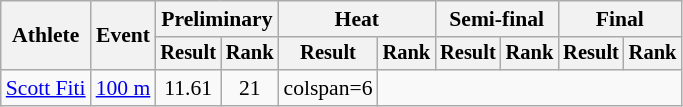<table class=wikitable style=font-size:90%>
<tr>
<th rowspan=2>Athlete</th>
<th rowspan=2>Event</th>
<th colspan=2>Preliminary</th>
<th colspan=2>Heat</th>
<th colspan=2>Semi-final</th>
<th colspan=2>Final</th>
</tr>
<tr style=font-size:95%>
<th>Result</th>
<th>Rank</th>
<th>Result</th>
<th>Rank</th>
<th>Result</th>
<th>Rank</th>
<th>Result</th>
<th>Rank</th>
</tr>
<tr align=center>
<td align=left><a href='#'>Scott Fiti</a></td>
<td align=left><a href='#'>100 m</a></td>
<td>11.61</td>
<td>21</td>
<td>colspan=6 </td>
</tr>
</table>
